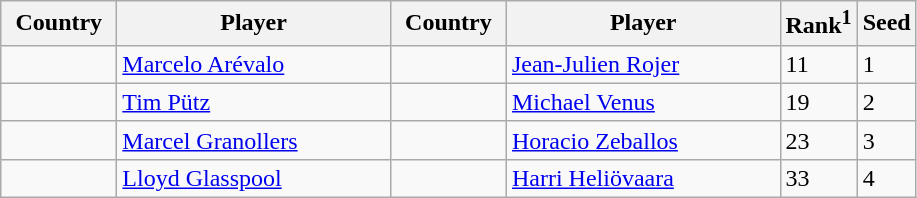<table class="sortable wikitable">
<tr>
<th width="70">Country</th>
<th width="175">Player</th>
<th width="70">Country</th>
<th width="175">Player</th>
<th>Rank<sup>1</sup></th>
<th>Seed</th>
</tr>
<tr>
<td></td>
<td><a href='#'>Marcelo Arévalo</a></td>
<td></td>
<td><a href='#'>Jean-Julien Rojer</a></td>
<td>11</td>
<td>1</td>
</tr>
<tr>
<td></td>
<td><a href='#'>Tim Pütz</a></td>
<td></td>
<td><a href='#'>Michael Venus</a></td>
<td>19</td>
<td>2</td>
</tr>
<tr>
<td></td>
<td><a href='#'>Marcel Granollers</a></td>
<td></td>
<td><a href='#'>Horacio Zeballos</a></td>
<td>23</td>
<td>3</td>
</tr>
<tr>
<td></td>
<td><a href='#'>Lloyd Glasspool</a></td>
<td></td>
<td><a href='#'>Harri Heliövaara</a></td>
<td>33</td>
<td>4</td>
</tr>
</table>
